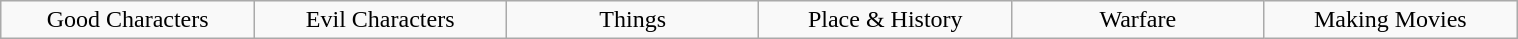<table class="wikitable" style="text-align: center; width: 80%; margin: 1em auto;">
<tr>
<td style="width:70pt;">Good Characters</td>
<td style="width:70pt;">Evil Characters</td>
<td style="width:70pt;">Things</td>
<td style="width:70pt;">Place & History</td>
<td style="width:70pt;">Warfare</td>
<td style="width:70pt;">Making Movies</td>
</tr>
</table>
